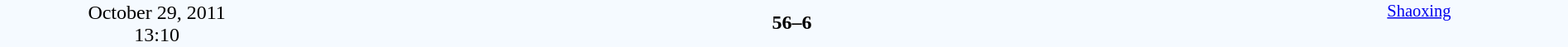<table style="width: 100%; background:#F5FAFF;" cellspacing="0">
<tr>
<td align=center rowspan=3 width=20%>October 29, 2011<br>13:10</td>
</tr>
<tr>
<td width=24% align=right><strong></strong></td>
<td align=center width=13%><strong>56–6</strong></td>
<td width=24%></td>
<td style=font-size:85% rowspan=3 valign=top align=center><a href='#'>Shaoxing</a></td>
</tr>
<tr style=font-size:85%>
<td align=right></td>
<td align=center></td>
<td></td>
</tr>
</table>
